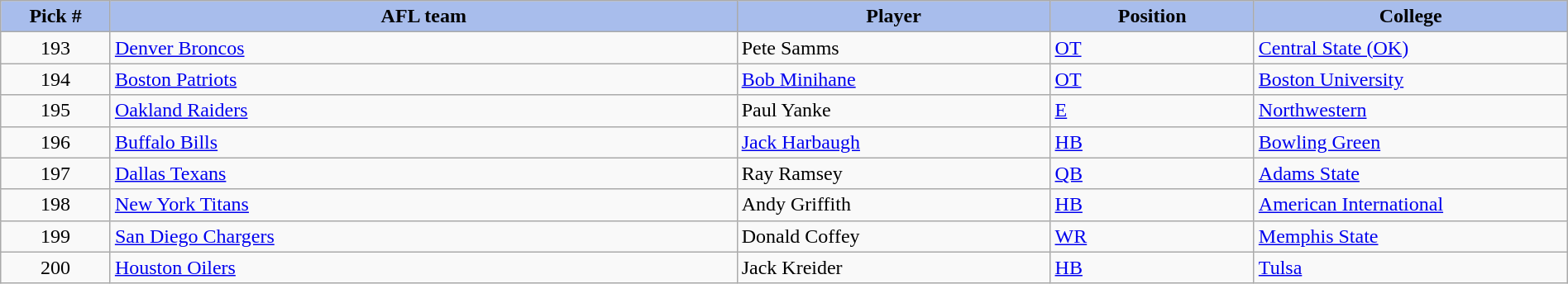<table class="wikitable sortable sortable" style="width: 100%">
<tr>
<th style="background:#A8BDEC;" width=7%>Pick #</th>
<th width=40% style="background:#A8BDEC;">AFL team</th>
<th width=20% style="background:#A8BDEC;">Player</th>
<th width=13% style="background:#A8BDEC;">Position</th>
<th style="background:#A8BDEC;">College</th>
</tr>
<tr>
<td align="center">193</td>
<td><a href='#'>Denver Broncos</a></td>
<td>Pete Samms</td>
<td><a href='#'>OT</a></td>
<td><a href='#'>Central State (OK)</a></td>
</tr>
<tr>
<td align="center">194</td>
<td><a href='#'>Boston Patriots</a></td>
<td><a href='#'>Bob Minihane</a></td>
<td><a href='#'>OT</a></td>
<td><a href='#'>Boston University</a></td>
</tr>
<tr>
<td align="center">195</td>
<td><a href='#'>Oakland Raiders</a></td>
<td>Paul Yanke</td>
<td><a href='#'>E</a></td>
<td><a href='#'>Northwestern</a></td>
</tr>
<tr>
<td align="center">196</td>
<td><a href='#'>Buffalo Bills</a></td>
<td><a href='#'>Jack Harbaugh</a></td>
<td><a href='#'>HB</a></td>
<td><a href='#'>Bowling Green</a></td>
</tr>
<tr>
<td align="center">197</td>
<td><a href='#'>Dallas Texans</a></td>
<td>Ray Ramsey</td>
<td><a href='#'>QB</a></td>
<td><a href='#'>Adams State</a></td>
</tr>
<tr>
<td align="center">198</td>
<td><a href='#'>New York Titans</a></td>
<td>Andy Griffith</td>
<td><a href='#'>HB</a></td>
<td><a href='#'>American International</a></td>
</tr>
<tr>
<td align="center">199</td>
<td><a href='#'>San Diego Chargers</a></td>
<td>Donald Coffey</td>
<td><a href='#'>WR</a></td>
<td><a href='#'>Memphis State</a></td>
</tr>
<tr>
<td align="center">200</td>
<td><a href='#'>Houston Oilers</a></td>
<td>Jack Kreider</td>
<td><a href='#'>HB</a></td>
<td><a href='#'>Tulsa</a></td>
</tr>
</table>
